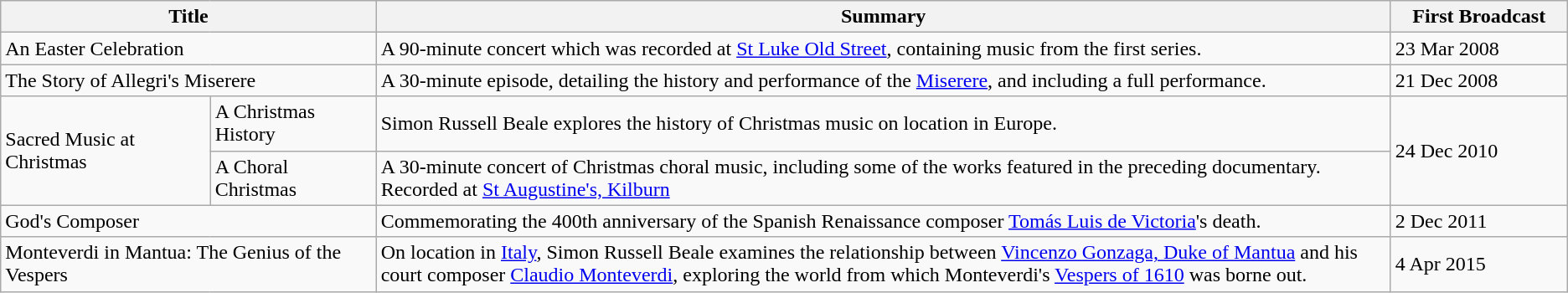<table class="wikitable">
<tr>
<th colspan="2">Title</th>
<th style="width: 600pt;">Summary</th>
<th style="width: 100pt;">First Broadcast</th>
</tr>
<tr>
<td colspan="2">An Easter Celebration</td>
<td>A 90-minute concert which was recorded at <a href='#'>St Luke Old Street</a>, containing music from the first series.</td>
<td>23 Mar 2008</td>
</tr>
<tr>
<td colspan="2">The Story of Allegri's Miserere</td>
<td>A 30-minute episode, detailing the history and performance of the <a href='#'>Miserere</a>, and including a full performance.<br></td>
<td>21 Dec 2008</td>
</tr>
<tr>
<td rowspan="2">Sacred Music at Christmas</td>
<td>A Christmas History</td>
<td>Simon Russell Beale explores the history of Christmas music on location in Europe.</td>
<td rowspan="2">24 Dec 2010</td>
</tr>
<tr>
<td>A Choral Christmas</td>
<td>A 30-minute concert of Christmas choral music, including some of the works featured in the preceding documentary. Recorded at <a href='#'>St Augustine's, Kilburn</a></td>
</tr>
<tr>
<td colspan="2">God's Composer</td>
<td>Commemorating the 400th anniversary of the Spanish Renaissance composer <a href='#'>Tomás Luis de Victoria</a>'s death.</td>
<td>2 Dec 2011</td>
</tr>
<tr>
<td colspan="2">Monteverdi in Mantua: The Genius of the Vespers</td>
<td>On location in <a href='#'>Italy</a>, Simon Russell Beale examines the relationship between <a href='#'>Vincenzo Gonzaga, Duke of Mantua</a> and his court composer <a href='#'>Claudio Monteverdi</a>, exploring the world from which Monteverdi's <a href='#'>Vespers of 1610</a> was borne out.</td>
<td>4 Apr 2015</td>
</tr>
</table>
